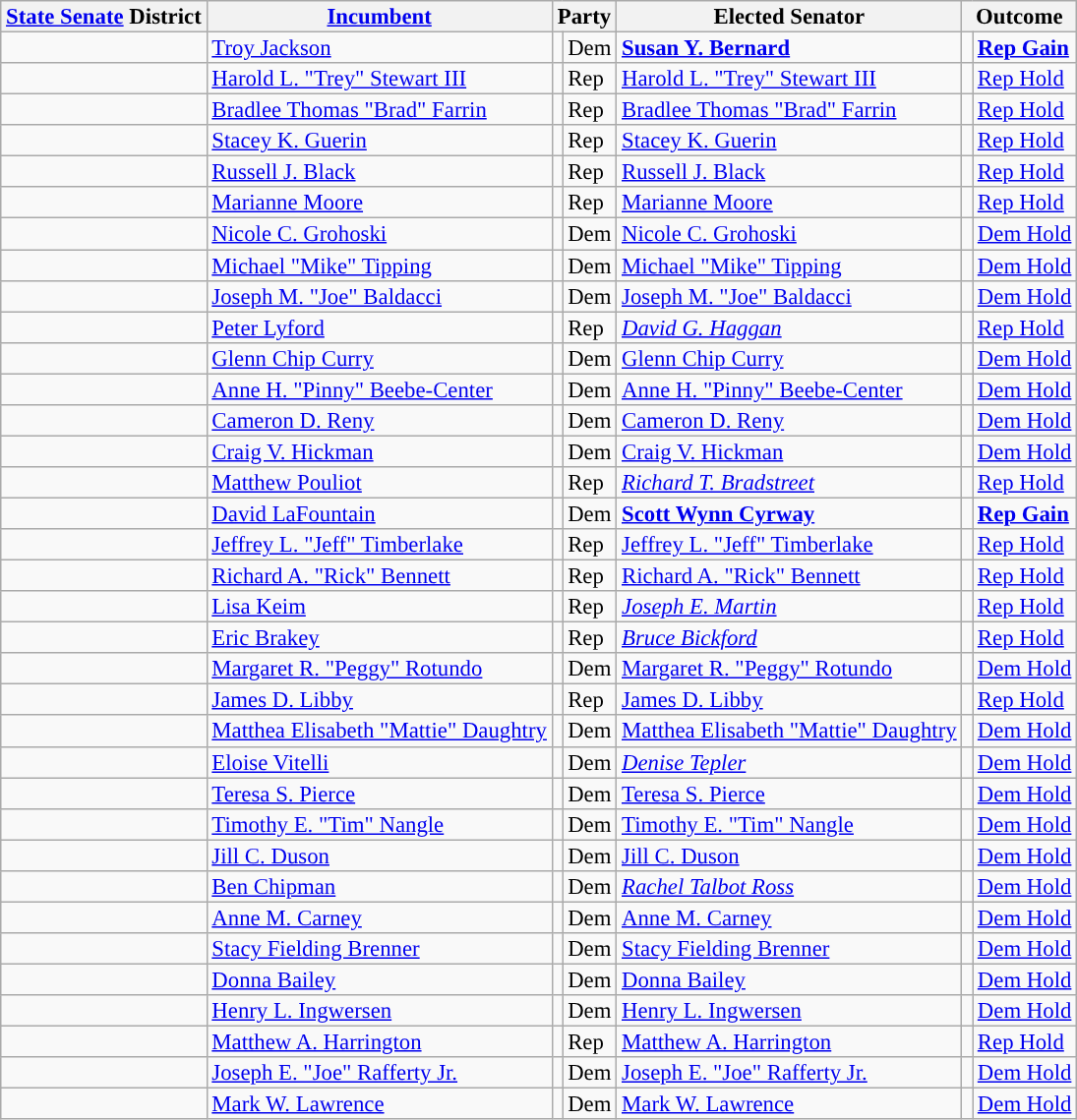<table class="sortable wikitable" style="font-size:95%;line-height:14px;">
<tr>
<th class="unsortable"><a href='#'>State Senate</a> District</th>
<th class="unsortable"><a href='#'>Incumbent</a></th>
<th colspan=2>Party</th>
<th class="unsortable">Elected Senator</th>
<th colspan=2>Outcome</th>
</tr>
<tr>
<td></td>
<td><a href='#'>Troy Jackson</a></td>
<td style="background:"></td>
<td>Dem</td>
<td><strong><a href='#'>Susan Y. Bernard</a></strong></td>
<td style="background:"></td>
<td><strong><a href='#'>Rep Gain</a></strong></td>
</tr>
<tr>
<td></td>
<td><a href='#'>Harold L. "Trey" Stewart III</a></td>
<td style="background:"></td>
<td>Rep</td>
<td><a href='#'>Harold L. "Trey" Stewart III</a></td>
<td style="background:"></td>
<td><a href='#'>Rep Hold</a></td>
</tr>
<tr>
<td></td>
<td><a href='#'>Bradlee Thomas "Brad" Farrin</a></td>
<td style="background:"></td>
<td>Rep</td>
<td><a href='#'>Bradlee Thomas "Brad" Farrin</a></td>
<td style="background:"></td>
<td><a href='#'>Rep Hold</a></td>
</tr>
<tr>
<td></td>
<td><a href='#'>Stacey K. Guerin</a></td>
<td style="background:"></td>
<td>Rep</td>
<td><a href='#'>Stacey K. Guerin</a></td>
<td style="background:"></td>
<td><a href='#'>Rep Hold</a></td>
</tr>
<tr>
<td></td>
<td><a href='#'>Russell J. Black</a></td>
<td style="background:"></td>
<td>Rep</td>
<td><a href='#'>Russell J. Black</a></td>
<td style="background:"></td>
<td><a href='#'>Rep Hold</a></td>
</tr>
<tr>
<td></td>
<td><a href='#'>Marianne Moore</a></td>
<td style="background:"></td>
<td>Rep</td>
<td><a href='#'>Marianne Moore</a></td>
<td style="background:"></td>
<td><a href='#'>Rep Hold</a></td>
</tr>
<tr>
<td></td>
<td><a href='#'>Nicole C. Grohoski</a></td>
<td style="background:"></td>
<td>Dem</td>
<td><a href='#'>Nicole C. Grohoski</a></td>
<td style="background:"></td>
<td><a href='#'>Dem Hold</a></td>
</tr>
<tr>
<td></td>
<td><a href='#'>Michael "Mike" Tipping</a></td>
<td style="background:"></td>
<td>Dem</td>
<td><a href='#'>Michael "Mike" Tipping</a></td>
<td style="background:"></td>
<td><a href='#'>Dem Hold</a></td>
</tr>
<tr>
<td></td>
<td><a href='#'>Joseph M. "Joe" Baldacci</a></td>
<td style="background:"></td>
<td>Dem</td>
<td><a href='#'>Joseph M. "Joe" Baldacci</a></td>
<td style="background:"></td>
<td><a href='#'>Dem Hold</a></td>
</tr>
<tr>
<td></td>
<td><a href='#'>Peter Lyford</a></td>
<td style="background:"></td>
<td>Rep</td>
<td><em><a href='#'>David G. Haggan</a></em></td>
<td style="background:"></td>
<td><a href='#'>Rep Hold</a></td>
</tr>
<tr>
<td></td>
<td><a href='#'>Glenn Chip Curry</a></td>
<td style="background:"></td>
<td>Dem</td>
<td><a href='#'>Glenn Chip Curry</a></td>
<td style="background:"></td>
<td><a href='#'>Dem Hold</a></td>
</tr>
<tr>
<td></td>
<td><a href='#'>Anne H. "Pinny" Beebe-Center</a></td>
<td style="background:"></td>
<td>Dem</td>
<td><a href='#'>Anne H. "Pinny" Beebe-Center</a></td>
<td style="background:"></td>
<td><a href='#'>Dem Hold</a></td>
</tr>
<tr>
<td></td>
<td><a href='#'>Cameron D. Reny</a></td>
<td style="background:"></td>
<td>Dem</td>
<td><a href='#'>Cameron D. Reny</a></td>
<td style="background:"></td>
<td><a href='#'>Dem Hold</a></td>
</tr>
<tr>
<td></td>
<td><a href='#'>Craig V. Hickman</a></td>
<td style="background:"></td>
<td>Dem</td>
<td><a href='#'>Craig V. Hickman</a></td>
<td style="background:"></td>
<td><a href='#'>Dem Hold</a></td>
</tr>
<tr>
<td></td>
<td><a href='#'>Matthew Pouliot</a></td>
<td style="background:"></td>
<td>Rep</td>
<td><em><a href='#'>Richard T. Bradstreet</a></em></td>
<td style="background:"></td>
<td><a href='#'>Rep Hold</a></td>
</tr>
<tr>
<td></td>
<td><a href='#'>David LaFountain</a></td>
<td style="background:"></td>
<td>Dem</td>
<td><strong><a href='#'>Scott Wynn Cyrway</a></strong></td>
<td style="background:"></td>
<td><strong><a href='#'>Rep Gain</a></strong></td>
</tr>
<tr>
<td></td>
<td><a href='#'>Jeffrey L. "Jeff" Timberlake</a></td>
<td style="background:"></td>
<td>Rep</td>
<td><a href='#'>Jeffrey L. "Jeff" Timberlake</a></td>
<td style="background:"></td>
<td><a href='#'>Rep Hold</a></td>
</tr>
<tr>
<td></td>
<td><a href='#'>Richard A. "Rick" Bennett</a></td>
<td style="background:"></td>
<td>Rep</td>
<td><a href='#'>Richard A. "Rick" Bennett</a></td>
<td style="background:"></td>
<td><a href='#'>Rep Hold</a></td>
</tr>
<tr>
<td></td>
<td><a href='#'>Lisa Keim</a></td>
<td style="background:"></td>
<td>Rep</td>
<td><em><a href='#'>Joseph E. Martin</a></em></td>
<td style="background:"></td>
<td><a href='#'>Rep Hold</a></td>
</tr>
<tr>
<td></td>
<td><a href='#'>Eric Brakey</a></td>
<td style="background:"></td>
<td>Rep</td>
<td><em><a href='#'>Bruce Bickford</a></em></td>
<td style="background:"></td>
<td><a href='#'>Rep Hold</a></td>
</tr>
<tr>
<td></td>
<td><a href='#'>Margaret R. "Peggy" Rotundo</a></td>
<td style="background:"></td>
<td>Dem</td>
<td><a href='#'>Margaret R. "Peggy" Rotundo</a></td>
<td style="background:"></td>
<td><a href='#'>Dem Hold</a></td>
</tr>
<tr>
<td></td>
<td><a href='#'>James D. Libby</a></td>
<td style="background:"></td>
<td>Rep</td>
<td><a href='#'>James D. Libby</a></td>
<td style="background:"></td>
<td><a href='#'>Rep Hold</a></td>
</tr>
<tr>
<td></td>
<td><a href='#'>Matthea Elisabeth "Mattie" Daughtry</a></td>
<td style="background:"></td>
<td>Dem</td>
<td><a href='#'>Matthea Elisabeth "Mattie" Daughtry</a></td>
<td style="background:"></td>
<td><a href='#'>Dem Hold</a></td>
</tr>
<tr>
<td></td>
<td><a href='#'>Eloise Vitelli</a></td>
<td style="background:"></td>
<td>Dem</td>
<td><em><a href='#'>Denise Tepler</a></em></td>
<td style="background:"></td>
<td><a href='#'>Dem Hold</a></td>
</tr>
<tr>
<td></td>
<td><a href='#'>Teresa S. Pierce</a></td>
<td style="background:"></td>
<td>Dem</td>
<td><a href='#'>Teresa S. Pierce</a></td>
<td style="background:"></td>
<td><a href='#'>Dem Hold</a></td>
</tr>
<tr>
<td></td>
<td><a href='#'>Timothy E. "Tim" Nangle</a></td>
<td style="background:"></td>
<td>Dem</td>
<td><a href='#'>Timothy E. "Tim" Nangle</a></td>
<td style="background:"></td>
<td><a href='#'>Dem Hold</a></td>
</tr>
<tr>
<td></td>
<td><a href='#'>Jill C. Duson</a></td>
<td style="background:"></td>
<td>Dem</td>
<td><a href='#'>Jill C. Duson</a></td>
<td style="background:"></td>
<td><a href='#'>Dem Hold</a></td>
</tr>
<tr>
<td></td>
<td><a href='#'>Ben Chipman</a></td>
<td style="background:"></td>
<td>Dem</td>
<td><em><a href='#'>Rachel Talbot Ross</a></em></td>
<td style="background:"></td>
<td><a href='#'>Dem Hold</a></td>
</tr>
<tr>
<td></td>
<td><a href='#'>Anne M. Carney</a></td>
<td style="background:"></td>
<td>Dem</td>
<td><a href='#'>Anne M. Carney</a></td>
<td style="background:"></td>
<td><a href='#'>Dem Hold</a></td>
</tr>
<tr>
<td></td>
<td><a href='#'>Stacy Fielding Brenner</a></td>
<td style="background:"></td>
<td>Dem</td>
<td><a href='#'>Stacy Fielding Brenner</a></td>
<td style="background:"></td>
<td><a href='#'>Dem Hold</a></td>
</tr>
<tr>
<td></td>
<td><a href='#'>Donna Bailey</a></td>
<td style="background:"></td>
<td>Dem</td>
<td><a href='#'>Donna Bailey</a></td>
<td style="background:"></td>
<td><a href='#'>Dem Hold</a></td>
</tr>
<tr>
<td></td>
<td><a href='#'>Henry L. Ingwersen</a></td>
<td style="background:"></td>
<td>Dem</td>
<td><a href='#'>Henry L. Ingwersen</a></td>
<td style="background:"></td>
<td><a href='#'>Dem Hold</a></td>
</tr>
<tr>
<td></td>
<td><a href='#'>Matthew A. Harrington</a></td>
<td style="background:"></td>
<td>Rep</td>
<td><a href='#'>Matthew A. Harrington</a></td>
<td style="background:"></td>
<td><a href='#'>Rep Hold</a></td>
</tr>
<tr>
<td></td>
<td><a href='#'>Joseph E. "Joe" Rafferty Jr.</a></td>
<td style="background:"></td>
<td>Dem</td>
<td><a href='#'>Joseph E. "Joe" Rafferty Jr.</a></td>
<td style="background:"></td>
<td><a href='#'>Dem Hold</a></td>
</tr>
<tr>
<td></td>
<td><a href='#'>Mark W. Lawrence</a></td>
<td style="background:"></td>
<td>Dem</td>
<td><a href='#'>Mark W. Lawrence</a></td>
<td style="background:"></td>
<td><a href='#'>Dem Hold</a></td>
</tr>
</table>
